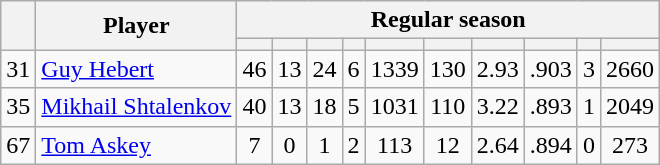<table class="wikitable plainrowheaders" style="text-align:center;">
<tr>
<th scope="col" rowspan="2"></th>
<th scope="col" rowspan="2">Player</th>
<th scope=colgroup colspan=10>Regular season</th>
</tr>
<tr>
<th scope="col"></th>
<th scope="col"></th>
<th scope="col"></th>
<th scope="col"></th>
<th scope="col"></th>
<th scope="col"></th>
<th scope="col"></th>
<th scope="col"></th>
<th scope="col"></th>
<th scope="col"></th>
</tr>
<tr>
<td scope="row">31</td>
<td align="left"><a href='#'>Guy Hebert</a></td>
<td>46</td>
<td>13</td>
<td>24</td>
<td>6</td>
<td>1339</td>
<td>130</td>
<td>2.93</td>
<td>.903</td>
<td>3</td>
<td>2660</td>
</tr>
<tr>
<td scope="row">35</td>
<td align="left"><a href='#'>Mikhail Shtalenkov</a></td>
<td>40</td>
<td>13</td>
<td>18</td>
<td>5</td>
<td>1031</td>
<td>110</td>
<td>3.22</td>
<td>.893</td>
<td>1</td>
<td>2049</td>
</tr>
<tr>
<td scope="row">67</td>
<td align="left"><a href='#'>Tom Askey</a></td>
<td>7</td>
<td>0</td>
<td>1</td>
<td>2</td>
<td>113</td>
<td>12</td>
<td>2.64</td>
<td>.894</td>
<td>0</td>
<td>273</td>
</tr>
</table>
